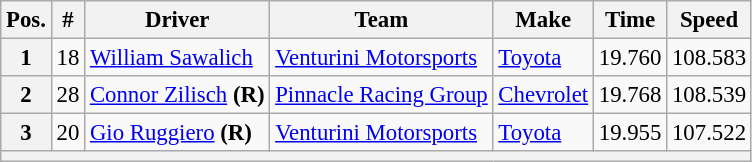<table class="wikitable" style="font-size:95%">
<tr>
<th>Pos.</th>
<th>#</th>
<th>Driver</th>
<th>Team</th>
<th>Make</th>
<th>Time</th>
<th>Speed</th>
</tr>
<tr>
<th>1</th>
<td>18</td>
<td><a href='#'>William Sawalich</a></td>
<td><a href='#'>Venturini Motorsports</a></td>
<td><a href='#'>Toyota</a></td>
<td>19.760</td>
<td>108.583</td>
</tr>
<tr>
<th>2</th>
<td>28</td>
<td><a href='#'>Connor Zilisch</a> <strong>(R)</strong></td>
<td><a href='#'>Pinnacle Racing Group</a></td>
<td><a href='#'>Chevrolet</a></td>
<td>19.768</td>
<td>108.539</td>
</tr>
<tr>
<th>3</th>
<td>20</td>
<td><a href='#'>Gio Ruggiero</a> <strong>(R)</strong></td>
<td><a href='#'>Venturini Motorsports</a></td>
<td><a href='#'>Toyota</a></td>
<td>19.955</td>
<td>107.522</td>
</tr>
<tr>
<th colspan="7"></th>
</tr>
</table>
